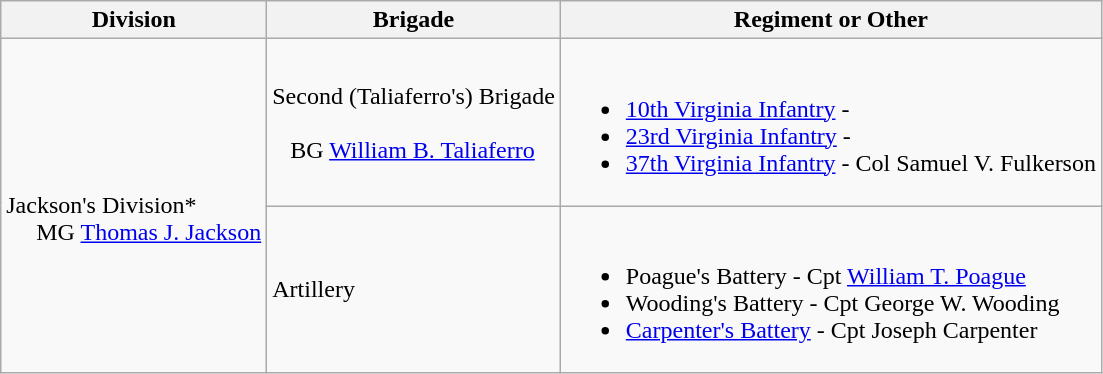<table class="wikitable">
<tr>
<th>Division</th>
<th>Brigade</th>
<th>Regiment or Other</th>
</tr>
<tr>
<td rowspan=2><br>Jackson's Division*
<br>    
MG <a href='#'>Thomas J. Jackson</a></td>
<td>Second (Taliaferro's) Brigade<br><br>  
BG <a href='#'>William B. Taliaferro</a></td>
<td><br><ul><li><a href='#'>10th Virginia Infantry</a> -</li><li><a href='#'>23rd Virginia Infantry</a> -</li><li><a href='#'>37th Virginia Infantry</a> - Col Samuel V. Fulkerson</li></ul></td>
</tr>
<tr>
<td>Artillery</td>
<td><br><ul><li>Poague's Battery - Cpt <a href='#'>William T. Poague</a></li><li>Wooding's Battery - Cpt George W. Wooding</li><li><a href='#'>Carpenter's Battery</a> - Cpt Joseph Carpenter</li></ul></td>
</tr>
</table>
